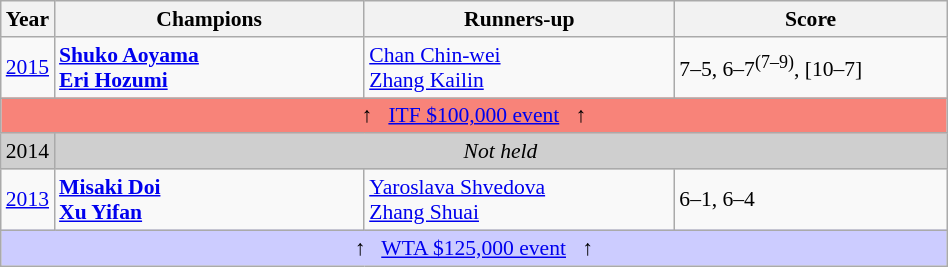<table class="wikitable" style="font-size:90%">
<tr>
<th>Year</th>
<th width="200">Champions</th>
<th width="200">Runners-up</th>
<th width="175">Score</th>
</tr>
<tr>
<td><a href='#'>2015</a></td>
<td> <strong><a href='#'>Shuko Aoyama</a> <br>  <a href='#'>Eri Hozumi</a></strong></td>
<td> <a href='#'>Chan Chin-wei</a> <br>  <a href='#'>Zhang Kailin</a></td>
<td>7–5, 6–7<sup>(7–9)</sup>, [10–7]</td>
</tr>
<tr style="background:#f88379;">
<td colspan="5" align="center">↑   <a href='#'>ITF $100,000 event</a>   ↑</td>
</tr>
<tr>
<td style="background:#cfcfcf">2014</td>
<td colspan=3 align=center style="background:#cfcfcf"><em>Not held</em></td>
</tr>
<tr>
<td><a href='#'>2013</a></td>
<td> <strong><a href='#'>Misaki Doi</a></strong> <br>  <strong><a href='#'>Xu Yifan</a></strong></td>
<td> <a href='#'>Yaroslava Shvedova</a> <br>  <a href='#'>Zhang Shuai</a></td>
<td>6–1, 6–4</td>
</tr>
<tr style="background:#ccf;">
<td colspan="4" align="center">↑   <a href='#'>WTA $125,000 event</a>   ↑</td>
</tr>
</table>
